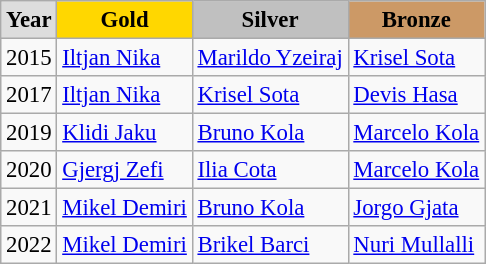<table class="wikitable sortable alternance" style="font-size:95%">
<tr>
<td style="background:#DDDDDD; font-weight:bold; text-align:center;">Year</td>
<td style="background:gold; font-weight:bold; text-align:center;">Gold</td>
<td style="background:silver; font-weight:bold; text-align:center;">Silver</td>
<td style="background:#cc9966; font-weight:bold; text-align:center;">Bronze</td>
</tr>
<tr>
<td>2015</td>
<td><a href='#'>Iltjan Nika</a></td>
<td><a href='#'>Marildo Yzeiraj</a></td>
<td><a href='#'>Krisel Sota</a></td>
</tr>
<tr>
<td>2017</td>
<td><a href='#'>Iltjan Nika</a></td>
<td><a href='#'>Krisel Sota</a></td>
<td><a href='#'>Devis Hasa</a></td>
</tr>
<tr>
<td>2019</td>
<td><a href='#'>Klidi Jaku</a></td>
<td><a href='#'>Bruno Kola</a></td>
<td><a href='#'>Marcelo Kola</a></td>
</tr>
<tr>
<td>2020</td>
<td><a href='#'>Gjergj Zefi</a></td>
<td><a href='#'>Ilia Cota</a></td>
<td><a href='#'>Marcelo Kola</a></td>
</tr>
<tr>
<td>2021</td>
<td><a href='#'>Mikel Demiri</a></td>
<td><a href='#'>Bruno Kola</a></td>
<td><a href='#'>Jorgo Gjata</a></td>
</tr>
<tr>
<td>2022</td>
<td><a href='#'>Mikel Demiri</a></td>
<td><a href='#'>Brikel Barci</a></td>
<td><a href='#'>Nuri Mullalli</a></td>
</tr>
</table>
